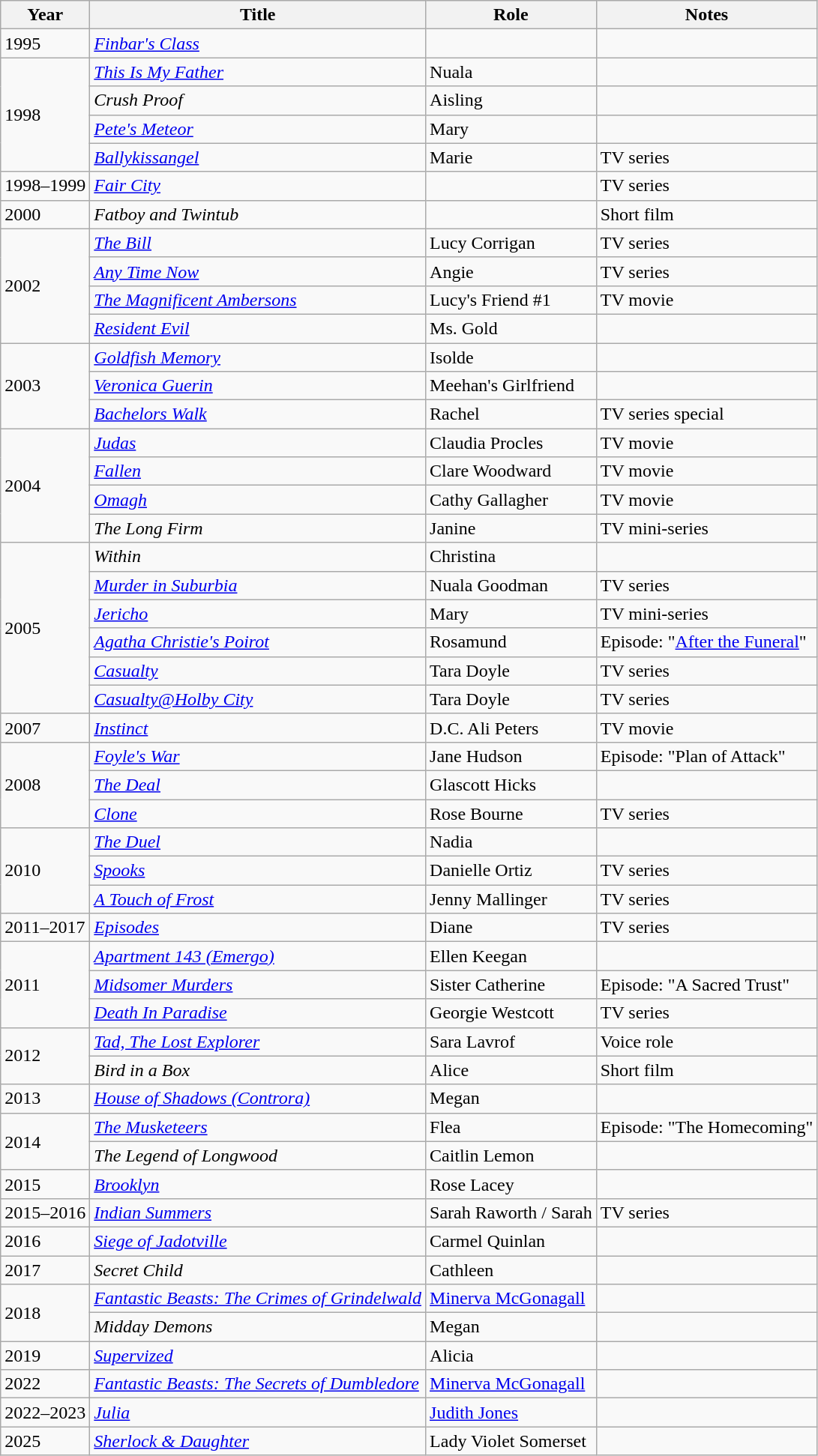<table class="wikitable sortable">
<tr>
<th>Year</th>
<th>Title</th>
<th>Role</th>
<th>Notes</th>
</tr>
<tr>
<td>1995</td>
<td><em><a href='#'>Finbar's Class</a></em></td>
<td></td>
<td></td>
</tr>
<tr>
<td rowspan="4">1998</td>
<td><em><a href='#'>This Is My Father</a></em></td>
<td>Nuala</td>
<td></td>
</tr>
<tr>
<td><em>Crush Proof</em></td>
<td>Aisling</td>
<td></td>
</tr>
<tr>
<td><em><a href='#'>Pete's Meteor</a></em></td>
<td>Mary</td>
<td></td>
</tr>
<tr>
<td><em><a href='#'>Ballykissangel</a></em></td>
<td>Marie</td>
<td>TV series</td>
</tr>
<tr>
<td>1998–1999</td>
<td><em><a href='#'>Fair City</a></em></td>
<td></td>
<td>TV series</td>
</tr>
<tr>
<td>2000</td>
<td><em>Fatboy and Twintub</em></td>
<td></td>
<td>Short film</td>
</tr>
<tr>
<td rowspan="4">2002</td>
<td data-sort-value="Bill, The"><em><a href='#'>The Bill</a></em></td>
<td>Lucy Corrigan</td>
<td>TV series</td>
</tr>
<tr>
<td><em><a href='#'>Any Time Now</a></em></td>
<td>Angie</td>
<td>TV series</td>
</tr>
<tr>
<td data-sort-value="Magnificent Ambersons, The"><em><a href='#'>The Magnificent Ambersons</a></em></td>
<td>Lucy's Friend #1</td>
<td>TV movie</td>
</tr>
<tr>
<td><em><a href='#'>Resident Evil</a></em></td>
<td>Ms. Gold</td>
<td></td>
</tr>
<tr>
<td rowspan="3">2003</td>
<td><em><a href='#'>Goldfish Memory</a></em></td>
<td>Isolde</td>
<td></td>
</tr>
<tr>
<td><em><a href='#'>Veronica Guerin</a></em></td>
<td>Meehan's Girlfriend</td>
<td></td>
</tr>
<tr>
<td><em><a href='#'>Bachelors Walk</a></em></td>
<td>Rachel</td>
<td>TV series special</td>
</tr>
<tr>
<td rowspan="4">2004</td>
<td><em><a href='#'>Judas</a></em></td>
<td>Claudia Procles</td>
<td>TV movie</td>
</tr>
<tr>
<td><em><a href='#'>Fallen</a></em></td>
<td>Clare Woodward</td>
<td>TV movie</td>
</tr>
<tr>
<td><em><a href='#'>Omagh</a></em></td>
<td>Cathy Gallagher</td>
<td>TV movie</td>
</tr>
<tr>
<td data-sort-value="Long Firm, The"><em>The Long Firm</em></td>
<td>Janine</td>
<td>TV mini-series</td>
</tr>
<tr>
<td rowspan="6">2005</td>
<td><em>Within</em></td>
<td>Christina</td>
<td></td>
</tr>
<tr>
<td><em><a href='#'>Murder in Suburbia</a></em></td>
<td>Nuala Goodman</td>
<td>TV series</td>
</tr>
<tr>
<td><em><a href='#'>Jericho</a></em></td>
<td>Mary</td>
<td>TV mini-series</td>
</tr>
<tr>
<td><em><a href='#'>Agatha Christie's Poirot</a></em></td>
<td>Rosamund</td>
<td>Episode: "<a href='#'>After the Funeral</a>"</td>
</tr>
<tr>
<td><em><a href='#'>Casualty</a></em></td>
<td>Tara Doyle</td>
<td>TV series</td>
</tr>
<tr>
<td><em><a href='#'>Casualty@Holby City</a></em></td>
<td>Tara Doyle</td>
<td>TV series</td>
</tr>
<tr>
<td>2007</td>
<td><em><a href='#'>Instinct</a></em></td>
<td>D.C. Ali Peters</td>
<td>TV movie</td>
</tr>
<tr>
<td rowspan="3">2008</td>
<td><em><a href='#'>Foyle's War</a></em></td>
<td>Jane Hudson</td>
<td>Episode: "Plan of Attack"</td>
</tr>
<tr>
<td data-sort-value="Deal, The"><em><a href='#'>The Deal</a></em></td>
<td>Glascott Hicks</td>
<td></td>
</tr>
<tr>
<td><em><a href='#'>Clone</a></em></td>
<td>Rose Bourne</td>
<td>TV series</td>
</tr>
<tr>
<td rowspan="3">2010</td>
<td data-sort-value="Duel, The"><em><a href='#'>The Duel</a></em></td>
<td>Nadia</td>
<td></td>
</tr>
<tr>
<td><em><a href='#'>Spooks</a></em></td>
<td>Danielle Ortiz</td>
<td>TV series</td>
</tr>
<tr>
<td data-sort-value="Touch of Frost, A"><em><a href='#'>A Touch of Frost</a></em></td>
<td>Jenny Mallinger</td>
<td>TV series</td>
</tr>
<tr>
<td>2011–2017</td>
<td><em><a href='#'>Episodes</a></em></td>
<td>Diane</td>
<td>TV series</td>
</tr>
<tr>
<td rowspan="3">2011</td>
<td><em><a href='#'>Apartment 143 (Emergo)</a></em></td>
<td>Ellen Keegan</td>
<td></td>
</tr>
<tr>
<td><em><a href='#'>Midsomer Murders</a></em></td>
<td>Sister Catherine</td>
<td>Episode: "A Sacred Trust"</td>
</tr>
<tr>
<td><em><a href='#'>Death In Paradise</a></em></td>
<td>Georgie Westcott</td>
<td>TV series</td>
</tr>
<tr>
<td rowspan="2">2012</td>
<td><em><a href='#'>Tad, The Lost Explorer</a></em></td>
<td>Sara Lavrof</td>
<td>Voice role</td>
</tr>
<tr>
<td><em>Bird in a Box</em></td>
<td>Alice</td>
<td>Short film</td>
</tr>
<tr>
<td>2013</td>
<td><em><a href='#'>House of Shadows (Controra)</a></em></td>
<td>Megan</td>
<td></td>
</tr>
<tr>
<td rowspan="2">2014</td>
<td data-sort-value="Musketeers, The"><em><a href='#'>The Musketeers</a></em></td>
<td>Flea</td>
<td>Episode: "The Homecoming"</td>
</tr>
<tr>
<td data-sort-value="Legend of Longwood, The"><em>The Legend of Longwood</em></td>
<td>Caitlin Lemon</td>
<td></td>
</tr>
<tr>
<td>2015</td>
<td><em><a href='#'>Brooklyn</a></em></td>
<td>Rose Lacey</td>
<td></td>
</tr>
<tr>
<td>2015–2016</td>
<td><em><a href='#'>Indian Summers</a></em></td>
<td>Sarah Raworth / Sarah</td>
<td>TV series</td>
</tr>
<tr>
<td>2016</td>
<td data-sort-value="Siege of Jadotville, The"><em><a href='#'>Siege of Jadotville</a></em></td>
<td>Carmel Quinlan</td>
<td></td>
</tr>
<tr>
<td>2017</td>
<td><em>Secret Child</em></td>
<td>Cathleen</td>
<td></td>
</tr>
<tr>
<td rowspan="2">2018</td>
<td><em><a href='#'>Fantastic Beasts: The Crimes of Grindelwald</a></em></td>
<td><a href='#'>Minerva McGonagall</a></td>
<td></td>
</tr>
<tr>
<td><em>Midday Demons</em></td>
<td>Megan</td>
<td></td>
</tr>
<tr>
<td>2019</td>
<td><em><a href='#'>Supervized</a></em></td>
<td>Alicia</td>
<td></td>
</tr>
<tr>
<td>2022</td>
<td><em><a href='#'>Fantastic Beasts: The Secrets of Dumbledore</a></em></td>
<td><a href='#'>Minerva McGonagall</a></td>
<td></td>
</tr>
<tr>
<td>2022–2023</td>
<td><em><a href='#'>Julia</a></em></td>
<td><a href='#'>Judith Jones</a></td>
<td></td>
</tr>
<tr>
<td>2025</td>
<td><em><a href='#'>Sherlock & Daughter</a></em></td>
<td>Lady Violet Somerset</td>
<td></td>
</tr>
</table>
